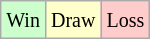<table class="wikitable">
<tr>
<td style="background-color: #CCFFCC;"><small>Win</small></td>
<td style="background-color: #FFFFCC;"><small>Draw</small></td>
<td style="background-color: #FFCCCC;"><small>Loss</small></td>
</tr>
</table>
